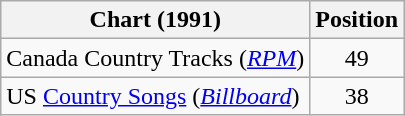<table class="wikitable sortable">
<tr>
<th scope="col">Chart (1991)</th>
<th scope="col">Position</th>
</tr>
<tr>
<td>Canada Country Tracks (<em><a href='#'>RPM</a></em>)</td>
<td align="center">49</td>
</tr>
<tr>
<td>US <a href='#'>Country Songs</a> (<em><a href='#'>Billboard</a></em>)</td>
<td align="center">38</td>
</tr>
</table>
